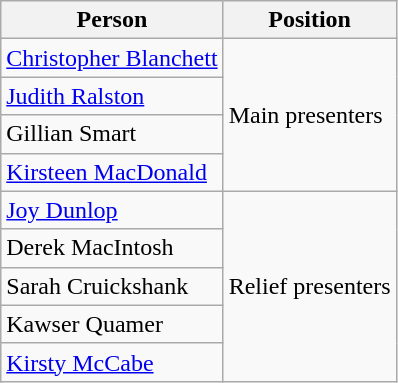<table class="wikitable">
<tr>
<th>Person</th>
<th>Position</th>
</tr>
<tr>
<td><a href='#'>Christopher Blanchett</a></td>
<td rowspan="4">Main presenters</td>
</tr>
<tr>
<td><a href='#'>Judith Ralston</a></td>
</tr>
<tr>
<td>Gillian Smart</td>
</tr>
<tr>
<td><a href='#'>Kirsteen MacDonald</a></td>
</tr>
<tr>
<td><a href='#'>Joy Dunlop</a></td>
<td rowspan="5">Relief presenters</td>
</tr>
<tr>
<td>Derek MacIntosh</td>
</tr>
<tr>
<td>Sarah Cruickshank</td>
</tr>
<tr>
<td>Kawser Quamer</td>
</tr>
<tr>
<td><a href='#'>Kirsty McCabe</a></td>
</tr>
</table>
